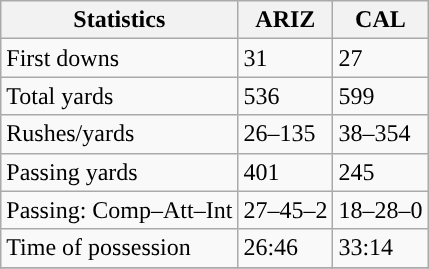<table class="wikitable" style="float: left;">
<tr>
<th>Statistics</th>
<th>ARIZ</th>
<th>CAL</th>
</tr>
<tr>
<td>First downs</td>
<td>31</td>
<td>27</td>
</tr>
<tr>
<td>Total yards</td>
<td>536</td>
<td>599</td>
</tr>
<tr>
<td>Rushes/yards</td>
<td>26–135</td>
<td>38–354</td>
</tr>
<tr>
<td>Passing yards</td>
<td>401</td>
<td>245</td>
</tr>
<tr>
<td>Passing: Comp–Att–Int</td>
<td>27–45–2</td>
<td>18–28–0</td>
</tr>
<tr>
<td>Time of possession</td>
<td>26:46</td>
<td>33:14</td>
</tr>
<tr>
</tr>
</table>
